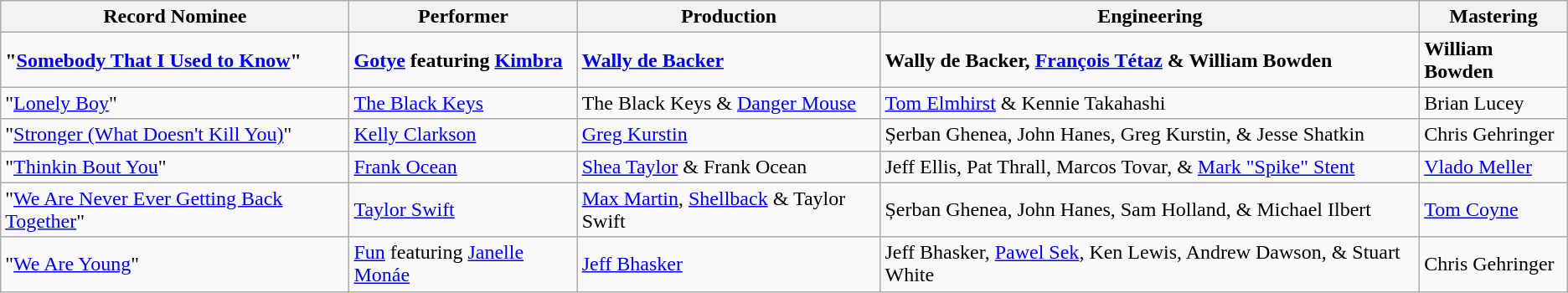<table class="wikitable sortable">
<tr>
<th>Record Nominee</th>
<th>Performer</th>
<th>Production</th>
<th>Engineering</th>
<th>Mastering</th>
</tr>
<tr>
<td><strong>"<a href='#'>Somebody That I Used to Know</a>"</strong></td>
<td><strong><a href='#'>Gotye</a> featuring <a href='#'>Kimbra</a></strong></td>
<td><strong><a href='#'>Wally de Backer</a></strong></td>
<td><strong>Wally de Backer, <a href='#'>François Tétaz</a> & William Bowden</strong></td>
<td><strong>William Bowden</strong></td>
</tr>
<tr>
<td>"<a href='#'>Lonely Boy</a>"</td>
<td><a href='#'>The Black Keys</a></td>
<td>The Black Keys & <a href='#'>Danger Mouse</a></td>
<td><a href='#'>Tom Elmhirst</a> & Kennie Takahashi</td>
<td>Brian Lucey</td>
</tr>
<tr>
<td>"<a href='#'>Stronger (What Doesn't Kill You)</a>"</td>
<td><a href='#'>Kelly Clarkson</a></td>
<td><a href='#'>Greg Kurstin</a></td>
<td>Șerban Ghenea, John Hanes, Greg Kurstin, & Jesse Shatkin</td>
<td>Chris Gehringer</td>
</tr>
<tr>
<td>"<a href='#'>Thinkin Bout You</a>"</td>
<td><a href='#'>Frank Ocean</a></td>
<td><a href='#'>Shea Taylor</a> & Frank Ocean</td>
<td>Jeff Ellis, Pat Thrall, Marcos Tovar, & <a href='#'>Mark "Spike" Stent</a></td>
<td><a href='#'>Vlado Meller</a></td>
</tr>
<tr>
<td>"<a href='#'>We Are Never Ever Getting Back Together</a>"</td>
<td><a href='#'>Taylor Swift</a></td>
<td><a href='#'>Max Martin</a>, <a href='#'>Shellback</a> & Taylor Swift</td>
<td>Șerban Ghenea, John Hanes, Sam Holland, & Michael Ilbert</td>
<td><a href='#'>Tom Coyne</a></td>
</tr>
<tr>
<td>"<a href='#'>We Are Young</a>"</td>
<td><a href='#'>Fun</a> featuring <a href='#'>Janelle Monáe</a></td>
<td><a href='#'>Jeff Bhasker</a></td>
<td>Jeff Bhasker, <a href='#'>Pawel Sek</a>, Ken Lewis, Andrew Dawson, & Stuart White</td>
<td>Chris Gehringer</td>
</tr>
</table>
